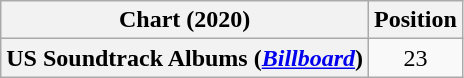<table class="wikitable sortable plainrowheaders">
<tr>
<th>Chart (2020)</th>
<th>Position</th>
</tr>
<tr>
<th scope=row>US Soundtrack Albums (<em><a href='#'>Billboard</a></em>)</th>
<td align="center">23</td>
</tr>
</table>
